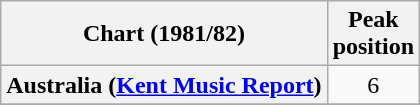<table class="wikitable sortable plainrowheaders">
<tr>
<th scope="col">Chart (1981/82)</th>
<th scope="col">Peak<br>position</th>
</tr>
<tr>
<th scope="row">Australia (<a href='#'>Kent Music Report</a>)</th>
<td style="text-align:center;">6</td>
</tr>
<tr>
</tr>
</table>
